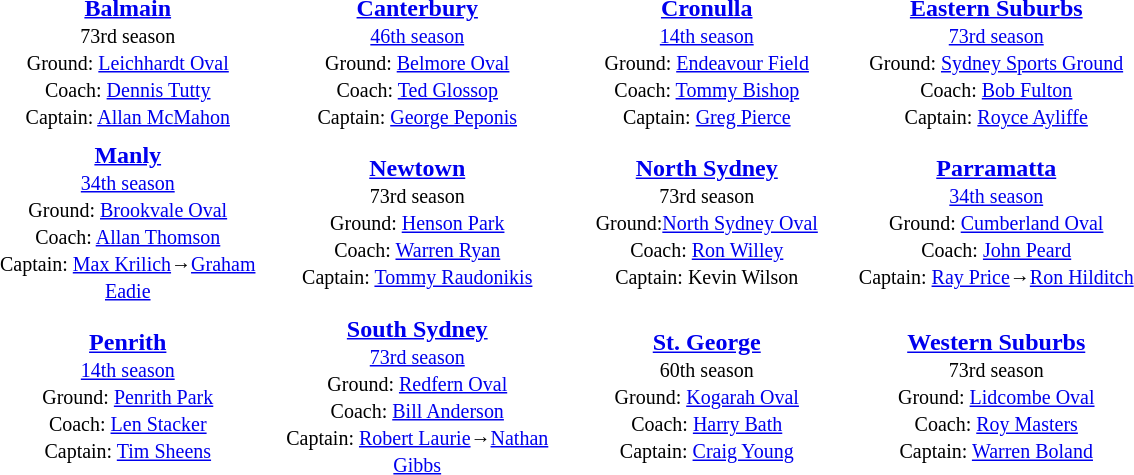<table align="center" class="toccolours" style="text-valign: center;" cellpadding=3 cellspacing=2>
<tr>
<th width=185></th>
<th width=185></th>
<th width=185></th>
<th width=185></th>
</tr>
<tr>
<td align="center"><strong><a href='#'>Balmain</a></strong><br><small>73rd season<br>Ground: <a href='#'>Leichhardt Oval</a><br>
Coach: <a href='#'>Dennis Tutty</a><br>Captain: <a href='#'>Allan McMahon</a></small></td>
<td align="center"><strong><a href='#'>Canterbury</a></strong><br><small><a href='#'>46th season</a><br>Ground: <a href='#'>Belmore Oval</a><br>
Coach: <a href='#'>Ted Glossop</a><br>Captain: <a href='#'>George Peponis</a> </small></td>
<td align="center"><strong><a href='#'>Cronulla</a></strong><br><small><a href='#'>14th season</a><br>Ground: <a href='#'>Endeavour Field</a><br>
Coach: <a href='#'>Tommy Bishop</a><br>Captain: <a href='#'>Greg Pierce</a> </small></td>
<td align="center"><strong><a href='#'>Eastern Suburbs</a></strong><br><small><a href='#'>73rd season</a><br>Ground: <a href='#'>Sydney Sports Ground</a><br>
Coach: <a href='#'>Bob Fulton</a><br>Captain: <a href='#'>Royce Ayliffe</a></small></td>
</tr>
<tr>
<td align="center"><strong><a href='#'>Manly</a></strong><br><small><a href='#'>34th season</a><br>Ground: <a href='#'>Brookvale Oval</a><br>
Coach: <a href='#'>Allan Thomson</a><br>Captain: <a href='#'>Max Krilich</a>→<a href='#'>Graham Eadie</a></small></td>
<td align="center"><strong><a href='#'>Newtown</a></strong><br><small>73rd season<br>Ground: <a href='#'>Henson Park</a><br>
Coach: <a href='#'>Warren Ryan</a><br>Captain: <a href='#'>Tommy Raudonikis</a></small></td>
<td align="center"><strong><a href='#'>North Sydney</a></strong><br><small>73rd season<br>Ground:<a href='#'>North Sydney Oval</a> <br>
Coach: <a href='#'>Ron Willey</a><br>Captain: Kevin Wilson</small></td>
<td align="center"><strong><a href='#'>Parramatta</a></strong><br><small><a href='#'>34th season</a><br>Ground: <a href='#'>Cumberland Oval</a><br>
Coach: <a href='#'>John Peard</a><br>Captain: <a href='#'>Ray Price</a>→<a href='#'>Ron Hilditch</a></small></td>
</tr>
<tr>
<td align="center"><strong><a href='#'>Penrith</a></strong><br><small><a href='#'>14th season</a><br>Ground: <a href='#'>Penrith Park</a><br>
Coach: <a href='#'>Len Stacker</a><br>Captain: <a href='#'>Tim Sheens</a></small></td>
<td align="center"><strong><a href='#'>South Sydney</a></strong><br><small><a href='#'>73rd season</a><br>Ground: <a href='#'>Redfern Oval</a><br>
Coach: <a href='#'>Bill Anderson</a><br>Captain: <a href='#'>Robert Laurie</a>→<a href='#'>Nathan Gibbs</a> </small></td>
<td align="center"><strong><a href='#'>St. George</a></strong><br><small>60th season<br>Ground: <a href='#'>Kogarah Oval</a><br>
Coach: <a href='#'>Harry Bath</a><br>Captain: <a href='#'>Craig Young</a></small></td>
<td align="center"><strong><a href='#'>Western Suburbs</a></strong><br><small>73rd season<br>Ground: <a href='#'>Lidcombe Oval</a><br>
Coach: <a href='#'>Roy Masters</a><br>Captain: <a href='#'>Warren Boland</a></small></td>
</tr>
</table>
